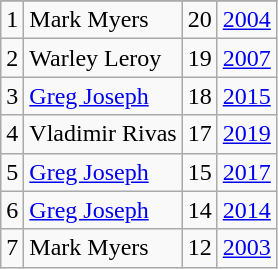<table class="wikitable">
<tr>
</tr>
<tr>
<td>1</td>
<td>Mark Myers</td>
<td>20</td>
<td><a href='#'>2004</a></td>
</tr>
<tr>
<td>2</td>
<td>Warley Leroy</td>
<td>19</td>
<td><a href='#'>2007</a></td>
</tr>
<tr>
<td>3</td>
<td><a href='#'>Greg Joseph</a></td>
<td>18</td>
<td><a href='#'>2015</a></td>
</tr>
<tr>
<td>4</td>
<td>Vladimir Rivas</td>
<td>17</td>
<td><a href='#'>2019</a></td>
</tr>
<tr>
<td>5</td>
<td><a href='#'>Greg Joseph</a></td>
<td>15</td>
<td><a href='#'>2017</a></td>
</tr>
<tr>
<td>6</td>
<td><a href='#'>Greg Joseph</a></td>
<td>14</td>
<td><a href='#'>2014</a></td>
</tr>
<tr>
<td>7</td>
<td>Mark Myers</td>
<td>12</td>
<td><a href='#'>2003</a></td>
</tr>
</table>
